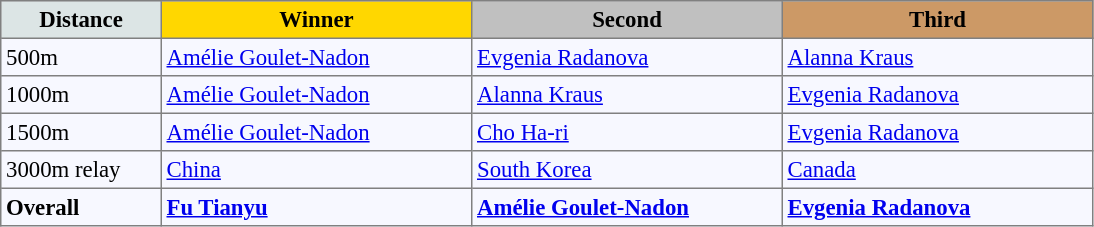<table bgcolor="#f7f8ff" cellpadding="3" cellspacing="0" border="1" style="font-size: 95%; border: gray solid 1px; border-collapse: collapse;">
<tr bgcolor="#CCCCCC">
<td align="center" bgcolor="#DCE5E5" width="100"><strong>Distance</strong></td>
<td align="center" bgcolor="gold" width="200"><strong>Winner</strong></td>
<td align="center" bgcolor="silver" width="200"><strong>Second</strong></td>
<td align="center" bgcolor="CC9966" width="200"><strong>Third</strong></td>
</tr>
<tr align="left">
<td>500m</td>
<td> <a href='#'>Amélie Goulet-Nadon</a></td>
<td> <a href='#'>Evgenia Radanova</a></td>
<td> <a href='#'>Alanna Kraus</a></td>
</tr>
<tr align="left">
<td>1000m</td>
<td> <a href='#'>Amélie Goulet-Nadon</a></td>
<td> <a href='#'>Alanna Kraus</a></td>
<td> <a href='#'>Evgenia Radanova</a></td>
</tr>
<tr align="left">
<td>1500m</td>
<td> <a href='#'>Amélie Goulet-Nadon</a></td>
<td> <a href='#'>Cho Ha-ri</a></td>
<td> <a href='#'>Evgenia Radanova</a></td>
</tr>
<tr align="left">
<td>3000m relay</td>
<td> <a href='#'>China</a></td>
<td> <a href='#'>South Korea</a></td>
<td> <a href='#'>Canada</a></td>
</tr>
<tr align="left">
<td><strong>Overall</strong></td>
<td> <strong><a href='#'>Fu Tianyu</a></strong></td>
<td> <strong><a href='#'>Amélie Goulet-Nadon</a></strong></td>
<td> <strong><a href='#'>Evgenia Radanova</a></strong></td>
</tr>
</table>
